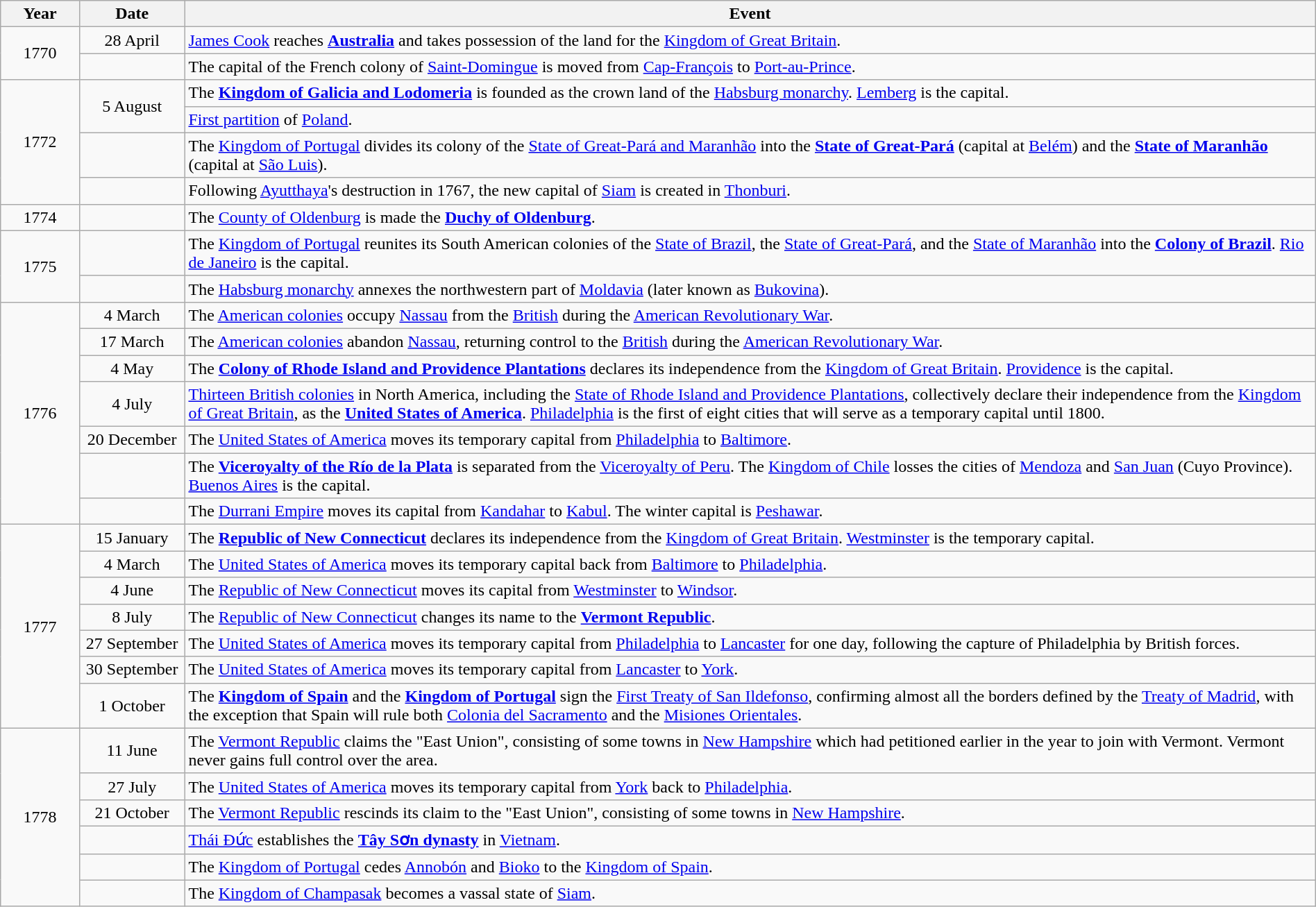<table class=wikitable style="width:100%;">
<tr>
<th style="width:6%">Year</th>
<th style="width:8%">Date</th>
<th style="width:86%">Event</th>
</tr>
<tr>
<td rowspan=2 align=center>1770</td>
<td align=center>28 April</td>
<td><a href='#'>James Cook</a> reaches <strong><a href='#'>Australia</a></strong> and takes possession of the land for the <a href='#'>Kingdom of Great Britain</a>.</td>
</tr>
<tr>
<td></td>
<td>The capital of the French colony of <a href='#'>Saint-Domingue</a> is moved from <a href='#'>Cap-François</a> to <a href='#'>Port-au-Prince</a>.</td>
</tr>
<tr>
<td rowspan=4 align=center>1772</td>
<td rowspan=2 align=center>5 August</td>
<td>The <strong><a href='#'>Kingdom of Galicia and Lodomeria</a></strong> is founded as the crown land of the <a href='#'>Habsburg monarchy</a>. <a href='#'>Lemberg</a> is the capital.</td>
</tr>
<tr>
<td><a href='#'>First partition</a> of <a href='#'>Poland</a>.</td>
</tr>
<tr>
<td></td>
<td>The <a href='#'>Kingdom of Portugal</a> divides its colony of the <a href='#'>State of Great-Pará and Maranhão</a> into the <strong><a href='#'>State of Great-Pará</a></strong> (capital at <a href='#'>Belém</a>) and the <strong><a href='#'>State of Maranhão</a></strong> (capital at <a href='#'>São Luis</a>).</td>
</tr>
<tr>
<td></td>
<td>Following <a href='#'>Ayutthaya</a>'s destruction in 1767, the new capital of <a href='#'>Siam</a> is created in <a href='#'>Thonburi</a>.</td>
</tr>
<tr>
<td align=center>1774</td>
<td></td>
<td>The <a href='#'>County of Oldenburg</a> is made the <strong><a href='#'>Duchy of Oldenburg</a></strong>.</td>
</tr>
<tr>
<td align=center rowspan=2>1775</td>
<td></td>
<td>The <a href='#'>Kingdom of Portugal</a> reunites its South American colonies of the <a href='#'>State of Brazil</a>, the <a href='#'>State of Great-Pará</a>, and the <a href='#'>State of Maranhão</a> into the <strong><a href='#'>Colony of Brazil</a></strong>. <a href='#'>Rio de Janeiro</a> is the capital.</td>
</tr>
<tr>
<td></td>
<td>The <a href='#'>Habsburg monarchy</a> annexes the northwestern part of <a href='#'>Moldavia</a> (later known as <a href='#'>Bukovina</a>).</td>
</tr>
<tr>
<td rowspan=7 align=center>1776</td>
<td align=center>4 March</td>
<td>The <a href='#'>American colonies</a> occupy <a href='#'>Nassau</a> from the <a href='#'>British</a> during the <a href='#'>American Revolutionary War</a>.</td>
</tr>
<tr>
<td align=center>17 March</td>
<td>The <a href='#'>American colonies</a> abandon <a href='#'>Nassau</a>, returning control to the <a href='#'>British</a> during the <a href='#'>American Revolutionary War</a>.</td>
</tr>
<tr>
<td align=center>4 May</td>
<td>The <strong><a href='#'>Colony of Rhode Island and Providence Plantations</a></strong> declares its independence from the <a href='#'>Kingdom of Great Britain</a>. <a href='#'>Providence</a> is the capital.</td>
</tr>
<tr>
<td align=center>4 July</td>
<td><a href='#'>Thirteen British colonies</a> in North America, including the <a href='#'>State of Rhode Island and Providence Plantations</a>, collectively declare their independence from the <a href='#'>Kingdom of Great Britain</a>, as the <strong><a href='#'>United States of America</a></strong>. <a href='#'>Philadelphia</a> is the first of eight cities that will serve as a temporary capital until 1800.</td>
</tr>
<tr>
<td align=center>20 December</td>
<td>The <a href='#'>United States of America</a> moves its temporary capital from <a href='#'>Philadelphia</a> to <a href='#'>Baltimore</a>.</td>
</tr>
<tr>
<td></td>
<td>The <strong><a href='#'>Viceroyalty of the Río de la Plata</a></strong> is separated from the <a href='#'>Viceroyalty of Peru</a>. The <a href='#'>Kingdom of Chile</a> losses the cities of <a href='#'>Mendoza</a> and <a href='#'>San Juan</a> (Cuyo Province). <a href='#'>Buenos Aires</a> is the capital.</td>
</tr>
<tr>
<td></td>
<td>The <a href='#'>Durrani Empire</a> moves its capital from <a href='#'>Kandahar</a> to <a href='#'>Kabul</a>. The winter capital is <a href='#'>Peshawar</a>.</td>
</tr>
<tr>
<td rowspan=7 align=center>1777</td>
<td align=center>15 January</td>
<td>The <strong><a href='#'>Republic of New Connecticut</a></strong> declares its independence from the <a href='#'>Kingdom of Great Britain</a>. <a href='#'>Westminster</a> is the temporary capital.</td>
</tr>
<tr>
<td align=center>4 March</td>
<td>The <a href='#'>United States of America</a> moves its temporary capital back from <a href='#'>Baltimore</a> to <a href='#'>Philadelphia</a>.</td>
</tr>
<tr>
<td align=center>4 June</td>
<td>The <a href='#'>Republic of New Connecticut</a> moves its capital from <a href='#'>Westminster</a> to <a href='#'>Windsor</a>.</td>
</tr>
<tr>
<td align=center>8 July</td>
<td>The <a href='#'>Republic of New Connecticut</a> changes its name to the <strong><a href='#'>Vermont Republic</a></strong>.</td>
</tr>
<tr>
<td align=center>27 September</td>
<td>The <a href='#'>United States of America</a> moves its temporary capital from <a href='#'>Philadelphia</a> to <a href='#'>Lancaster</a> for one day, following the capture of Philadelphia by British forces.</td>
</tr>
<tr>
<td align=center>30 September</td>
<td>The <a href='#'>United States of America</a> moves its temporary capital from <a href='#'>Lancaster</a> to <a href='#'>York</a>.</td>
</tr>
<tr>
<td align=center>1 October</td>
<td>The <strong><a href='#'>Kingdom of Spain</a></strong> and the <strong><a href='#'>Kingdom of Portugal</a></strong> sign the <a href='#'>First Treaty of San Ildefonso</a>, confirming almost all the borders defined by the <a href='#'>Treaty of Madrid</a>, with the exception that Spain will rule both <a href='#'>Colonia del Sacramento</a> and the <a href='#'>Misiones Orientales</a>.</td>
</tr>
<tr>
<td rowspan=6 align=center>1778</td>
<td align=center>11 June</td>
<td>The <a href='#'>Vermont Republic</a> claims the "East Union", consisting of some towns in <a href='#'>New Hampshire</a> which had petitioned earlier in the year to join with Vermont. Vermont never gains full control over the area.</td>
</tr>
<tr>
<td align=center>27 July</td>
<td>The <a href='#'>United States of America</a> moves its temporary capital from <a href='#'>York</a> back to <a href='#'>Philadelphia</a>.</td>
</tr>
<tr>
<td align=center>21 October</td>
<td>The <a href='#'>Vermont Republic</a> rescinds its claim to the "East Union", consisting of some towns in <a href='#'>New Hampshire</a>.</td>
</tr>
<tr>
<td></td>
<td><a href='#'>Thái Đức</a> establishes the <strong><a href='#'>Tây Sơn dynasty</a></strong> in <a href='#'>Vietnam</a>.</td>
</tr>
<tr>
<td></td>
<td>The <a href='#'>Kingdom of Portugal</a> cedes <a href='#'>Annobón</a> and <a href='#'>Bioko</a> to the <a href='#'>Kingdom of Spain</a>.</td>
</tr>
<tr>
<td></td>
<td>The <a href='#'>Kingdom of Champasak</a> becomes a vassal state of <a href='#'>Siam</a>.</td>
</tr>
</table>
